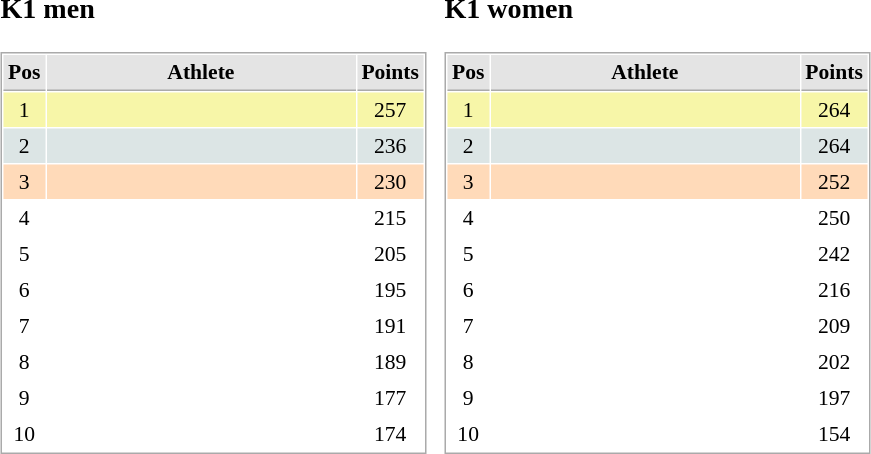<table border="0" cellspacing="10">
<tr>
<td><br><h3>K1 men</h3><table cellspacing="1" cellpadding="3" style="border:1px solid #AAAAAA;font-size:90%">
<tr bgcolor="#E4E4E4">
<th style="border-bottom:1px solid #AAAAAA" width=10>Pos</th>
<th style="border-bottom:1px solid #AAAAAA" width=200>Athlete</th>
<th style="border-bottom:1px solid #AAAAAA" width=20>Points</th>
</tr>
<tr align="center"  bgcolor="#F7F6A8">
<td>1</td>
<td align="left"></td>
<td>257</td>
</tr>
<tr align="center"  bgcolor="#DCE5E5">
<td>2</td>
<td align="left"></td>
<td>236</td>
</tr>
<tr align="center" bgcolor="#FFDAB9">
<td>3</td>
<td align="left"></td>
<td>230</td>
</tr>
<tr align="center">
<td>4</td>
<td align="left"></td>
<td>215</td>
</tr>
<tr align="center">
<td>5</td>
<td align="left"></td>
<td>205</td>
</tr>
<tr align="center">
<td>6</td>
<td align="left"></td>
<td>195</td>
</tr>
<tr align="center">
<td>7</td>
<td align="left"></td>
<td>191</td>
</tr>
<tr align="center">
<td>8</td>
<td align="left"></td>
<td>189</td>
</tr>
<tr align="center">
<td>9</td>
<td align="left"></td>
<td>177</td>
</tr>
<tr align="center">
<td>10</td>
<td align="left"></td>
<td>174</td>
</tr>
</table>
</td>
<td><br><h3>K1 women</h3><table cellspacing="1" cellpadding="3" style="border:1px solid #AAAAAA;font-size:90%">
<tr bgcolor="#E4E4E4">
<th style="border-bottom:1px solid #AAAAAA" width=10>Pos</th>
<th style="border-bottom:1px solid #AAAAAA" width=200>Athlete</th>
<th style="border-bottom:1px solid #AAAAAA" width=20>Points</th>
</tr>
<tr align="center"  bgcolor="#F7F6A8">
<td>1</td>
<td align="left"></td>
<td>264</td>
</tr>
<tr align="center"  bgcolor="#DCE5E5">
<td>2</td>
<td align="left"></td>
<td>264</td>
</tr>
<tr align="center" bgcolor="#FFDAB9">
<td>3</td>
<td align="left"></td>
<td>252</td>
</tr>
<tr align="center">
<td>4</td>
<td align="left"></td>
<td>250</td>
</tr>
<tr align="center">
<td>5</td>
<td align="left"></td>
<td>242</td>
</tr>
<tr align="center">
<td>6</td>
<td align="left"></td>
<td>216</td>
</tr>
<tr align="center">
<td>7</td>
<td align="left"></td>
<td>209</td>
</tr>
<tr align="center">
<td>8</td>
<td align="left"></td>
<td>202</td>
</tr>
<tr align="center">
<td>9</td>
<td align="left"></td>
<td>197</td>
</tr>
<tr align="center">
<td>10</td>
<td align="left"></td>
<td>154</td>
</tr>
</table>
</td>
</tr>
</table>
